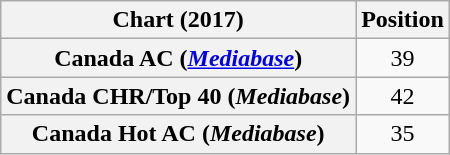<table class="wikitable sortable plainrowheaders" style="text-align:center;">
<tr>
<th scope="col">Chart (2017)</th>
<th scope="col">Position</th>
</tr>
<tr>
<th scope="row">Canada AC (<em><a href='#'>Mediabase</a></em>)</th>
<td>39</td>
</tr>
<tr>
<th scope="row">Canada CHR/Top 40 (<em>Mediabase</em>)</th>
<td>42</td>
</tr>
<tr>
<th scope="row">Canada Hot AC (<em>Mediabase</em>)</th>
<td>35</td>
</tr>
</table>
